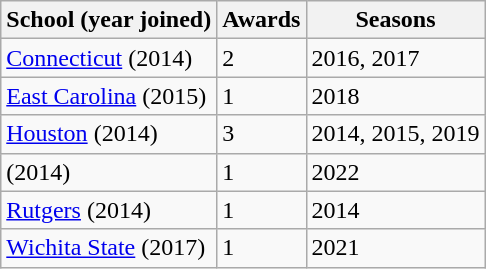<table class="wikitable" border="1">
<tr>
<th>School (year joined)</th>
<th>Awards</th>
<th>Seasons</th>
</tr>
<tr>
<td><a href='#'>Connecticut</a> (2014)</td>
<td>2</td>
<td>2016, 2017</td>
</tr>
<tr>
<td><a href='#'>East Carolina</a> (2015)</td>
<td>1</td>
<td>2018</td>
</tr>
<tr>
<td><a href='#'>Houston</a> (2014)</td>
<td>3</td>
<td>2014, 2015, 2019</td>
</tr>
<tr>
<td> (2014)</td>
<td>1</td>
<td>2022</td>
</tr>
<tr>
<td><a href='#'>Rutgers</a> (2014)</td>
<td>1</td>
<td>2014</td>
</tr>
<tr>
<td><a href='#'>Wichita State</a> (2017)</td>
<td>1</td>
<td>2021</td>
</tr>
</table>
